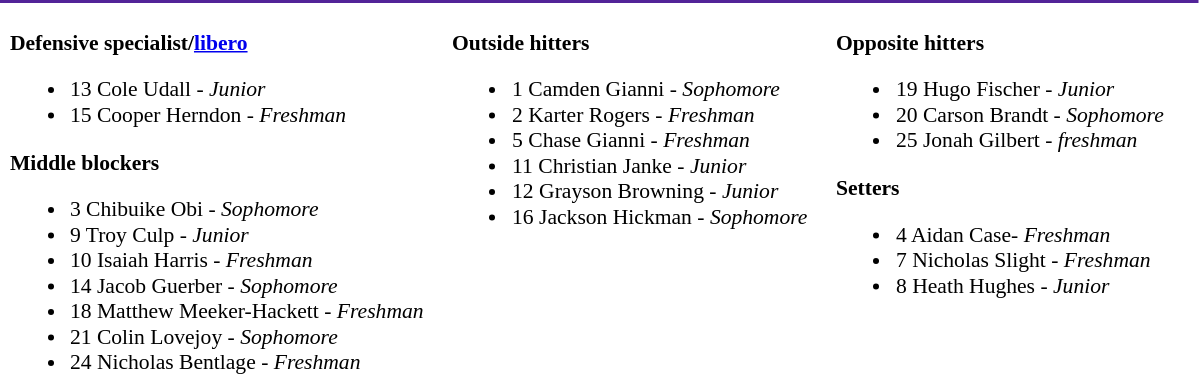<table class="toccolours" style="border-collapse:collapse; font-size:90%;">
<tr>
<td colspan="7" style=background:#522398;color:#FFFFFF; border: 2px solid #FFFFFF;></td>
</tr>
<tr>
</tr>
<tr>
<td width="03"> </td>
<td valign="top"><br><strong>Defensive specialist/<a href='#'>libero</a></strong><ul><li>13 Cole Udall - <em> Junior</em></li><li>15 Cooper Herndon - <em> Freshman</em></li></ul><strong>Middle blockers</strong><ul><li>3 Chibuike Obi - <em> Sophomore</em></li><li>9 Troy Culp - <em>Junior</em></li><li>10 Isaiah Harris - <em>Freshman</em></li><li>14 Jacob Guerber - <em> Sophomore</em></li><li>18 Matthew Meeker-Hackett  - <em>Freshman</em></li><li>21 Colin Lovejoy - <em>Sophomore</em></li><li>24 Nicholas Bentlage - <em>Freshman</em></li></ul></td>
<td width="15"> </td>
<td valign="top"><br><strong>Outside hitters</strong><ul><li>1 Camden Gianni - <em> Sophomore</em></li><li>2 Karter Rogers - <em> Freshman</em></li><li>5 Chase Gianni - <em>Freshman</em></li><li>11 Christian Janke - <em> Junior</em></li><li>12 Grayson Browning - <em> Junior</em></li><li>16 Jackson Hickman - <em> Sophomore</em></li></ul></td>
<td width="15"> </td>
<td valign="top"><br><strong>Opposite hitters</strong><ul><li>19 Hugo Fischer - <em> Junior</em></li><li>20 Carson Brandt - <em> Sophomore</em></li><li>25 Jonah Gilbert - <em>freshman</em></li></ul><strong>Setters</strong><ul><li>4 Aidan Case- <em>Freshman</em></li><li>7 Nicholas Slight - <em> Freshman</em></li><li>8 Heath Hughes - <em> Junior</em></li></ul></td>
<td width="20"> </td>
</tr>
</table>
